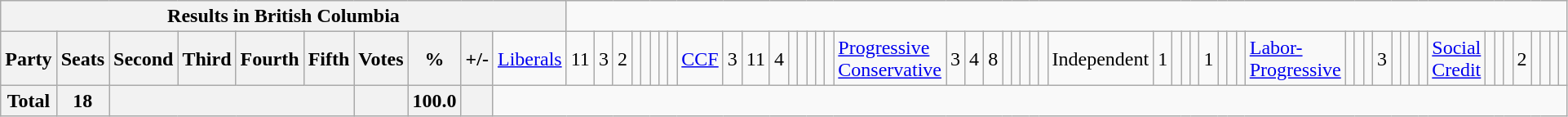<table class="wikitable">
<tr>
<th colspan=11>Results in British Columbia</th>
</tr>
<tr>
<th colspan=2>Party</th>
<th>Seats</th>
<th>Second</th>
<th>Third</th>
<th>Fourth</th>
<th>Fifth</th>
<th>Votes</th>
<th>%</th>
<th>+/-<br></th>
<td><a href='#'>Liberals</a></td>
<td align="right">11</td>
<td align="right">3</td>
<td align="right">2</td>
<td align="right"></td>
<td align="right"></td>
<td align="right"></td>
<td align="right"></td>
<td align="right"><br></td>
<td><a href='#'>CCF</a></td>
<td align="right">3</td>
<td align="right">11</td>
<td align="right">4</td>
<td align="right"></td>
<td align="right"></td>
<td align="right"></td>
<td align="right"></td>
<td align="right"><br></td>
<td><a href='#'>Progressive Conservative</a></td>
<td align="right">3</td>
<td align="right">4</td>
<td align="right">8</td>
<td align="right"></td>
<td align="right"></td>
<td align="right"></td>
<td align="right"></td>
<td align="right"><br></td>
<td>Independent</td>
<td align="right">1</td>
<td align="right"></td>
<td align="right"></td>
<td align="right"></td>
<td align="right">1</td>
<td align="right"></td>
<td align="right"></td>
<td align="right"><br></td>
<td><a href='#'>Labor-Progressive</a></td>
<td align="right"></td>
<td align="right"></td>
<td align="right"></td>
<td align="right">3</td>
<td align="right"></td>
<td align="right"></td>
<td align="right"></td>
<td align="right"><br></td>
<td><a href='#'>Social Credit</a></td>
<td align="right"></td>
<td align="right"></td>
<td align="right"></td>
<td align="right">2</td>
<td align="right"></td>
<td align="right"></td>
<td align="right"></td>
<td align="right"></td>
</tr>
<tr>
<th colspan="2">Total</th>
<th>18</th>
<th colspan="4"></th>
<th></th>
<th>100.0</th>
<th></th>
</tr>
</table>
